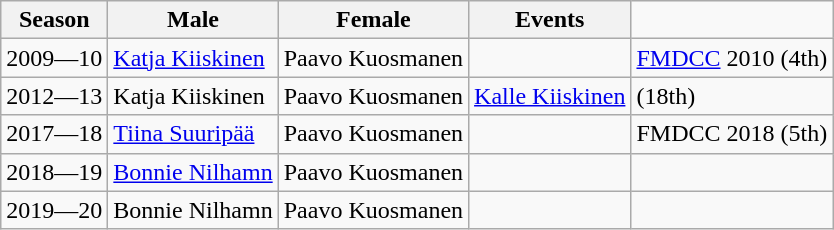<table class="wikitable">
<tr>
<th scope="col">Season</th>
<th scope="col">Male</th>
<th scope="col">Female</th>
<th scope="col">Events</th>
</tr>
<tr>
<td>2009—10</td>
<td><a href='#'>Katja Kiiskinen</a></td>
<td>Paavo Kuosmanen</td>
<td></td>
<td><a href='#'>FMDCC</a> 2010 (4th)</td>
</tr>
<tr>
<td>2012—13</td>
<td>Katja Kiiskinen</td>
<td>Paavo Kuosmanen</td>
<td><a href='#'>Kalle Kiiskinen</a></td>
<td> (18th)</td>
</tr>
<tr>
<td>2017—18</td>
<td><a href='#'>Tiina Suuripää</a></td>
<td>Paavo Kuosmanen</td>
<td></td>
<td>FMDCC 2018 (5th)</td>
</tr>
<tr>
<td>2018—19</td>
<td> <a href='#'>Bonnie Nilhamn</a></td>
<td> Paavo Kuosmanen</td>
<td></td>
<td></td>
</tr>
<tr>
<td>2019—20</td>
<td> Bonnie Nilhamn</td>
<td> Paavo Kuosmanen</td>
<td></td>
<td></td>
</tr>
</table>
